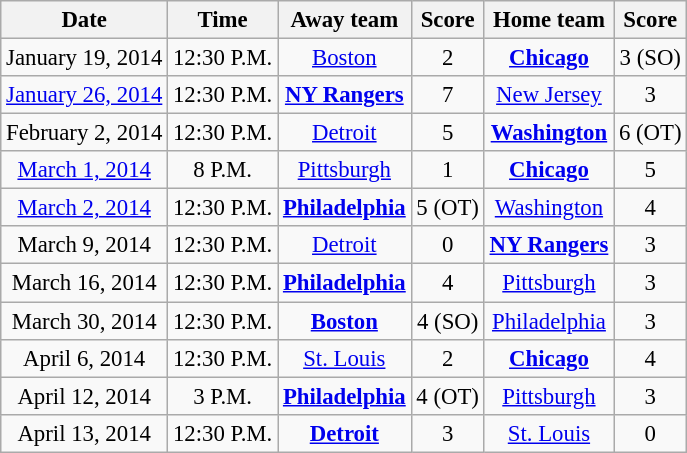<table class="wikitable sortable" style="font-size: 95%;text-align: center;">
<tr>
<th>Date</th>
<th>Time</th>
<th>Away team</th>
<th>Score</th>
<th>Home team</th>
<th>Score</th>
</tr>
<tr>
<td>January 19, 2014</td>
<td>12:30 P.M.</td>
<td><a href='#'>Boston</a></td>
<td>2</td>
<td><strong><a href='#'>Chicago</a></strong></td>
<td>3 (SO)</td>
</tr>
<tr>
<td><a href='#'>January 26, 2014</a></td>
<td>12:30 P.M.</td>
<td><strong><a href='#'>NY Rangers</a></strong></td>
<td>7</td>
<td><a href='#'>New Jersey</a></td>
<td>3</td>
</tr>
<tr>
<td>February 2, 2014</td>
<td>12:30 P.M.</td>
<td><a href='#'>Detroit</a></td>
<td>5</td>
<td><strong><a href='#'>Washington</a></strong></td>
<td>6 (OT)</td>
</tr>
<tr>
<td><a href='#'>March 1, 2014</a></td>
<td>8 P.M.</td>
<td><a href='#'>Pittsburgh</a></td>
<td>1</td>
<td><strong><a href='#'>Chicago</a></strong></td>
<td>5</td>
</tr>
<tr>
<td><a href='#'>March 2, 2014</a></td>
<td>12:30 P.M.</td>
<td><strong><a href='#'>Philadelphia</a></strong></td>
<td>5 (OT)</td>
<td><a href='#'>Washington</a></td>
<td>4</td>
</tr>
<tr>
<td>March 9, 2014</td>
<td>12:30 P.M.</td>
<td><a href='#'>Detroit</a></td>
<td>0</td>
<td><strong><a href='#'>NY Rangers</a></strong></td>
<td>3</td>
</tr>
<tr>
<td>March 16, 2014</td>
<td>12:30 P.M.</td>
<td><strong><a href='#'>Philadelphia</a></strong></td>
<td>4</td>
<td><a href='#'>Pittsburgh</a></td>
<td>3</td>
</tr>
<tr>
<td>March 30, 2014</td>
<td>12:30 P.M.</td>
<td><strong><a href='#'>Boston</a></strong></td>
<td>4 (SO)</td>
<td><a href='#'>Philadelphia</a></td>
<td>3</td>
</tr>
<tr>
<td>April 6, 2014</td>
<td>12:30 P.M.</td>
<td><a href='#'>St. Louis</a></td>
<td>2</td>
<td><strong><a href='#'>Chicago</a></strong></td>
<td>4</td>
</tr>
<tr>
<td>April 12, 2014</td>
<td>3 P.M.</td>
<td><strong><a href='#'>Philadelphia</a></strong></td>
<td>4 (OT)</td>
<td><a href='#'>Pittsburgh</a></td>
<td>3</td>
</tr>
<tr>
<td>April 13, 2014</td>
<td>12:30 P.M.</td>
<td><strong><a href='#'>Detroit</a></strong></td>
<td>3</td>
<td><a href='#'>St. Louis</a></td>
<td>0</td>
</tr>
</table>
